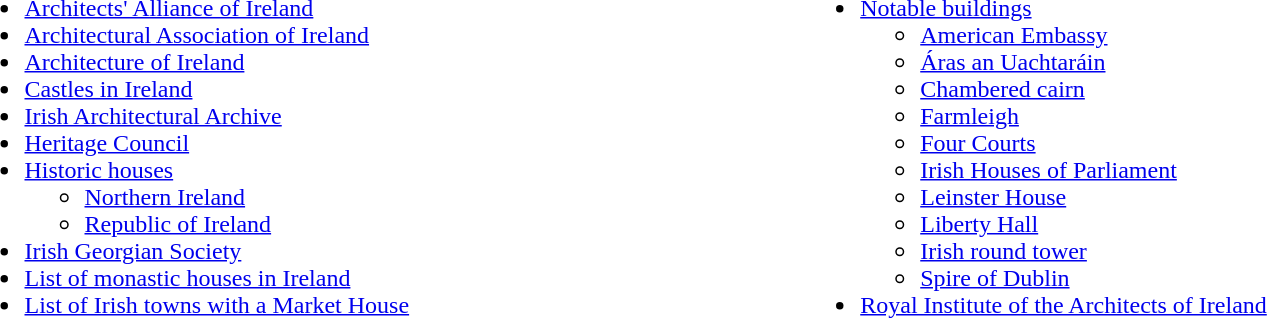<table width="90%">
<tr valign=top>
<td style= width="50%"><br><ul><li><a href='#'>Architects' Alliance of Ireland</a></li><li><a href='#'>Architectural Association of Ireland</a></li><li><a href='#'>Architecture of Ireland</a></li><li><a href='#'>Castles in Ireland</a></li><li><a href='#'>Irish Architectural Archive</a></li><li><a href='#'>Heritage Council</a></li><li><a href='#'>Historic houses</a><ul><li><a href='#'>Northern Ireland</a></li><li><a href='#'>Republic of Ireland</a></li></ul></li><li><a href='#'>Irish Georgian Society</a></li><li><a href='#'>List of monastic houses in Ireland </a></li><li><a href='#'>List of Irish towns with a Market House</a></li></ul></td>
<td></td>
<td style= width="50%"><br><ul><li><a href='#'>Notable buildings</a><ul><li><a href='#'>American Embassy</a></li><li><a href='#'>Áras an Uachtaráin</a></li><li><a href='#'>Chambered cairn</a></li><li><a href='#'>Farmleigh</a></li><li><a href='#'>Four Courts</a></li><li><a href='#'>Irish Houses of Parliament</a></li><li><a href='#'>Leinster House</a></li><li><a href='#'>Liberty Hall</a></li><li><a href='#'>Irish round tower</a></li><li><a href='#'>Spire of Dublin</a></li></ul></li><li><a href='#'>Royal Institute of the Architects of Ireland</a></li></ul></td>
</tr>
</table>
